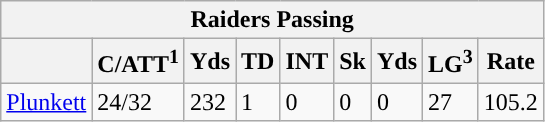<table class="wikitable">
<tr>
<th colspan="9">Raiders Passing</th>
</tr>
<tr>
<th></th>
<th>C/ATT<sup>1</sup></th>
<th>Yds</th>
<th>TD</th>
<th>INT</th>
<th>Sk</th>
<th>Yds</th>
<th>LG<sup>3</sup></th>
<th>Rate</th>
</tr>
<tr>
<td><a href='#'>Plunkett</a></td>
<td>24/32</td>
<td>232</td>
<td>1</td>
<td>0</td>
<td>0</td>
<td>0</td>
<td>27</td>
<td>105.2</td>
</tr>
</table>
